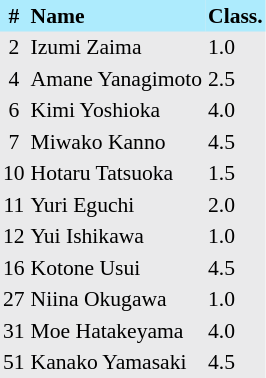<table border=0 cellpadding=2 cellspacing=0  |- bgcolor=#EAEAEB style="text-align:center; font-size:90%;">
<tr bgcolor=#ADEBFD>
<th>#</th>
<th align=left>Name</th>
<th align=left>Class.</th>
</tr>
<tr>
<td>2</td>
<td align=left>Izumi Zaima</td>
<td align=left>1.0</td>
</tr>
<tr>
<td>4</td>
<td align=left>Amane Yanagimoto</td>
<td align=left>2.5</td>
</tr>
<tr>
<td>6</td>
<td align=left>Kimi Yoshioka</td>
<td align=left>4.0</td>
</tr>
<tr>
<td>7</td>
<td align=left>Miwako Kanno</td>
<td align=left>4.5</td>
</tr>
<tr>
<td>10</td>
<td align=left>Hotaru Tatsuoka</td>
<td align=left>1.5</td>
</tr>
<tr>
<td>11</td>
<td align=left>Yuri Eguchi</td>
<td align=left>2.0</td>
</tr>
<tr>
<td>12</td>
<td align=left>Yui Ishikawa</td>
<td align=left>1.0</td>
</tr>
<tr>
<td>16</td>
<td align=left>Kotone Usui</td>
<td align=left>4.5</td>
</tr>
<tr>
<td>27</td>
<td align=left>Niina Okugawa</td>
<td align=left>1.0</td>
</tr>
<tr>
<td>31</td>
<td align=left>Moe Hatakeyama</td>
<td align=left>4.0</td>
</tr>
<tr>
<td>51</td>
<td align=left>Kanako Yamasaki</td>
<td align=left>4.5</td>
</tr>
</table>
